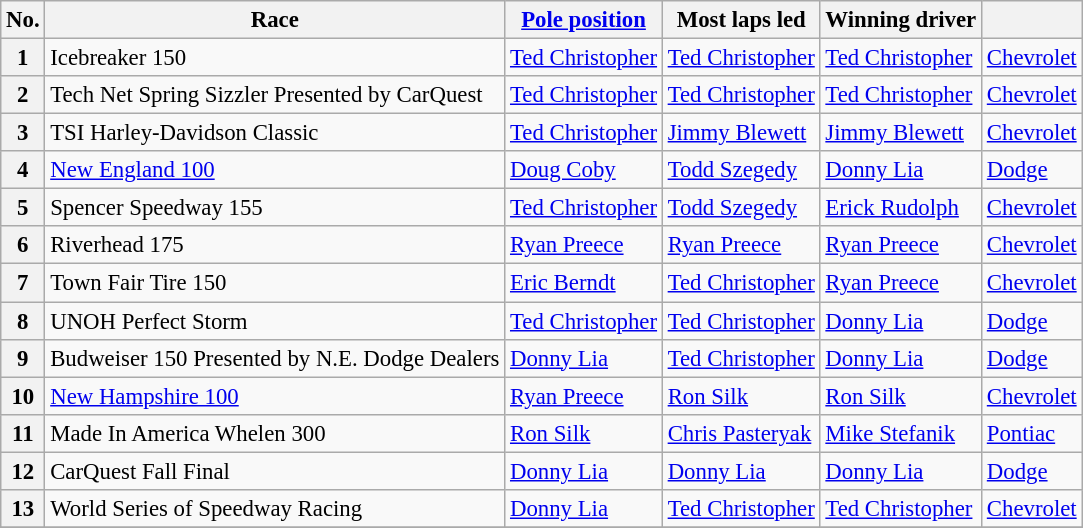<table class="wikitable sortable" style="font-size:95%">
<tr>
<th>No.</th>
<th>Race</th>
<th><a href='#'>Pole position</a></th>
<th>Most laps led</th>
<th>Winning driver</th>
<th></th>
</tr>
<tr>
<th>1</th>
<td>Icebreaker 150</td>
<td><a href='#'>Ted Christopher</a></td>
<td><a href='#'>Ted Christopher</a></td>
<td><a href='#'>Ted Christopher</a></td>
<td><a href='#'>Chevrolet</a></td>
</tr>
<tr>
<th>2</th>
<td>Tech Net Spring Sizzler Presented by CarQuest</td>
<td><a href='#'>Ted Christopher</a></td>
<td><a href='#'>Ted Christopher</a></td>
<td><a href='#'>Ted Christopher</a></td>
<td><a href='#'>Chevrolet</a></td>
</tr>
<tr>
<th>3</th>
<td>TSI Harley-Davidson Classic</td>
<td><a href='#'>Ted Christopher</a></td>
<td><a href='#'>Jimmy Blewett</a></td>
<td><a href='#'>Jimmy Blewett</a></td>
<td><a href='#'>Chevrolet</a></td>
</tr>
<tr>
<th>4</th>
<td><a href='#'>New England 100</a></td>
<td><a href='#'>Doug Coby</a></td>
<td><a href='#'>Todd Szegedy</a></td>
<td><a href='#'>Donny Lia</a></td>
<td><a href='#'>Dodge</a></td>
</tr>
<tr>
<th>5</th>
<td>Spencer Speedway 155</td>
<td><a href='#'>Ted Christopher</a></td>
<td><a href='#'>Todd Szegedy</a></td>
<td><a href='#'>Erick Rudolph</a></td>
<td><a href='#'>Chevrolet</a></td>
</tr>
<tr>
<th>6</th>
<td>Riverhead 175</td>
<td><a href='#'>Ryan Preece</a></td>
<td><a href='#'>Ryan Preece</a></td>
<td><a href='#'>Ryan Preece</a></td>
<td><a href='#'>Chevrolet</a></td>
</tr>
<tr>
<th>7</th>
<td>Town Fair Tire 150</td>
<td><a href='#'>Eric Berndt</a></td>
<td><a href='#'>Ted Christopher</a></td>
<td><a href='#'>Ryan Preece</a></td>
<td><a href='#'>Chevrolet</a></td>
</tr>
<tr>
<th>8</th>
<td>UNOH Perfect Storm</td>
<td><a href='#'>Ted Christopher</a></td>
<td><a href='#'>Ted Christopher</a></td>
<td><a href='#'>Donny Lia</a></td>
<td><a href='#'>Dodge</a></td>
</tr>
<tr>
<th>9</th>
<td>Budweiser 150 Presented by N.E. Dodge Dealers</td>
<td><a href='#'>Donny Lia</a></td>
<td><a href='#'>Ted Christopher</a></td>
<td><a href='#'>Donny Lia</a></td>
<td><a href='#'>Dodge</a></td>
</tr>
<tr>
<th>10</th>
<td><a href='#'>New Hampshire 100</a></td>
<td><a href='#'>Ryan Preece</a></td>
<td><a href='#'>Ron Silk</a></td>
<td><a href='#'>Ron Silk</a></td>
<td><a href='#'>Chevrolet</a></td>
</tr>
<tr>
<th>11</th>
<td>Made In America Whelen 300</td>
<td><a href='#'>Ron Silk</a></td>
<td><a href='#'>Chris Pasteryak</a></td>
<td><a href='#'>Mike Stefanik</a></td>
<td><a href='#'>Pontiac</a></td>
</tr>
<tr>
<th>12</th>
<td>CarQuest Fall Final</td>
<td><a href='#'>Donny Lia</a></td>
<td><a href='#'>Donny Lia</a></td>
<td><a href='#'>Donny Lia</a></td>
<td><a href='#'>Dodge</a></td>
</tr>
<tr>
<th>13</th>
<td>World Series of Speedway Racing</td>
<td><a href='#'>Donny Lia</a></td>
<td><a href='#'>Ted Christopher</a></td>
<td><a href='#'>Ted Christopher</a></td>
<td><a href='#'>Chevrolet</a></td>
</tr>
<tr>
</tr>
</table>
